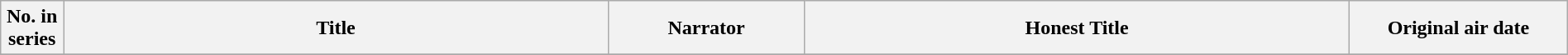<table class="wikitable plainrowheaders" style="width:100%;">
<tr>
<th style="width:1%">No. in<br>series</th>
<th style="width:25%">Title</th>
<th style="width:9%">Narrator</th>
<th style="width:25%">Honest Title</th>
<th style="width:10%">Original air date</th>
</tr>
<tr>
</tr>
</table>
